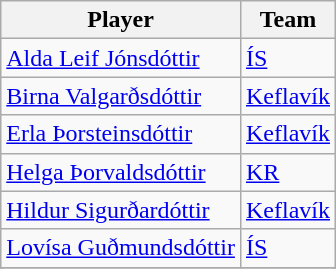<table class="wikitable sortable">
<tr>
<th align="center">Player</th>
<th align="center">Team</th>
</tr>
<tr>
<td> <a href='#'>Alda Leif Jónsdóttir</a></td>
<td><a href='#'>ÍS</a></td>
</tr>
<tr>
<td> <a href='#'>Birna Valgarðsdóttir</a></td>
<td><a href='#'>Keflavík</a></td>
</tr>
<tr>
<td> <a href='#'>Erla Þorsteinsdóttir</a></td>
<td><a href='#'>Keflavík</a></td>
</tr>
<tr>
<td> <a href='#'>Helga Þorvaldsdóttir</a></td>
<td><a href='#'>KR</a></td>
</tr>
<tr>
<td> <a href='#'>Hildur Sigurðardóttir</a></td>
<td><a href='#'>Keflavík</a></td>
</tr>
<tr>
<td> <a href='#'>Lovísa Guðmundsdóttir</a></td>
<td><a href='#'>ÍS</a></td>
</tr>
<tr>
</tr>
</table>
